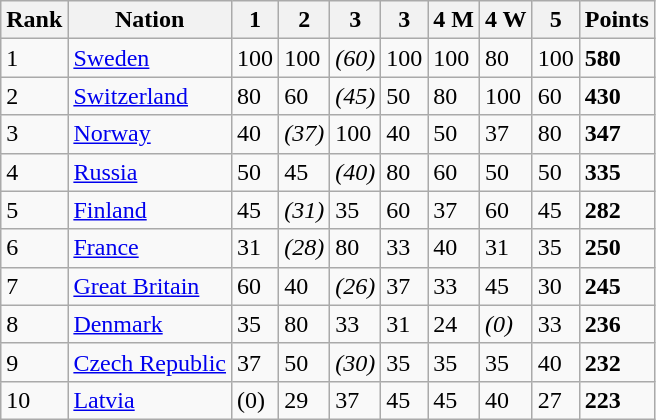<table class="wikitable">
<tr>
<th>Rank</th>
<th>Nation</th>
<th>1</th>
<th>2</th>
<th>3 </th>
<th>3 </th>
<th>4 M</th>
<th>4 W</th>
<th>5</th>
<th>Points</th>
</tr>
<tr>
<td>1</td>
<td> <a href='#'>Sweden</a></td>
<td>100</td>
<td>100</td>
<td><em>(60)</em></td>
<td>100</td>
<td>100</td>
<td>80</td>
<td>100</td>
<td><strong>580</strong></td>
</tr>
<tr>
<td>2</td>
<td> <a href='#'>Switzerland</a></td>
<td>80</td>
<td>60</td>
<td><em>(45)</em></td>
<td>50</td>
<td>80</td>
<td>100</td>
<td>60</td>
<td><strong>430</strong></td>
</tr>
<tr>
<td>3</td>
<td> <a href='#'>Norway</a></td>
<td>40</td>
<td><em>(37)</em></td>
<td>100</td>
<td>40</td>
<td>50</td>
<td>37</td>
<td>80</td>
<td><strong>347</strong></td>
</tr>
<tr>
<td>4</td>
<td> <a href='#'>Russia</a></td>
<td>50</td>
<td>45</td>
<td><em>(40)</em></td>
<td>80</td>
<td>60</td>
<td>50</td>
<td>50</td>
<td><strong>335</strong></td>
</tr>
<tr>
<td>5</td>
<td> <a href='#'>Finland</a></td>
<td>45</td>
<td><em>(31)</em></td>
<td>35</td>
<td>60</td>
<td>37</td>
<td>60</td>
<td>45</td>
<td><strong>282</strong></td>
</tr>
<tr>
<td>6</td>
<td> <a href='#'>France</a></td>
<td>31</td>
<td><em>(28)</em></td>
<td>80</td>
<td>33</td>
<td>40</td>
<td>31</td>
<td>35</td>
<td><strong>250</strong></td>
</tr>
<tr>
<td>7</td>
<td> <a href='#'>Great Britain</a></td>
<td>60</td>
<td>40</td>
<td><em>(26)</em></td>
<td>37</td>
<td>33</td>
<td>45</td>
<td>30</td>
<td><strong>245</strong></td>
</tr>
<tr>
<td>8</td>
<td> <a href='#'>Denmark</a></td>
<td>35</td>
<td>80</td>
<td>33</td>
<td>31</td>
<td>24</td>
<td><em>(0)</em></td>
<td>33</td>
<td><strong>236</strong></td>
</tr>
<tr>
<td>9</td>
<td> <a href='#'>Czech Republic</a></td>
<td>37</td>
<td>50</td>
<td><em>(30)</em></td>
<td>35</td>
<td>35</td>
<td>35</td>
<td>40</td>
<td><strong>232</strong></td>
</tr>
<tr>
<td>10</td>
<td> <a href='#'>Latvia</a></td>
<td>(0)</td>
<td>29</td>
<td>37</td>
<td>45</td>
<td>45</td>
<td>40</td>
<td>27</td>
<td><strong>223</strong></td>
</tr>
</table>
